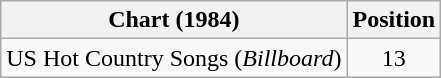<table class="wikitable">
<tr>
<th>Chart (1984)</th>
<th>Position</th>
</tr>
<tr>
<td>US Hot Country Songs (<em>Billboard</em>)</td>
<td align="center">13</td>
</tr>
</table>
